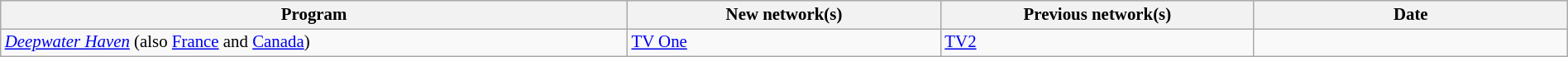<table class="wikitable sortable"  style="width:100%; font-size:87%;">
<tr style="background:#efefef;">
<th style="width:40%;">Program</th>
<th style="width:20%;">New network(s)</th>
<th style="width:20%;">Previous network(s)</th>
<th style="width:20%;">Date</th>
</tr>
<tr>
<td><em><a href='#'>Deepwater Haven</a></em> (also <a href='#'>France</a> and <a href='#'>Canada</a>)</td>
<td><a href='#'>TV One</a></td>
<td><a href='#'>TV2</a></td>
<td></td>
</tr>
</table>
